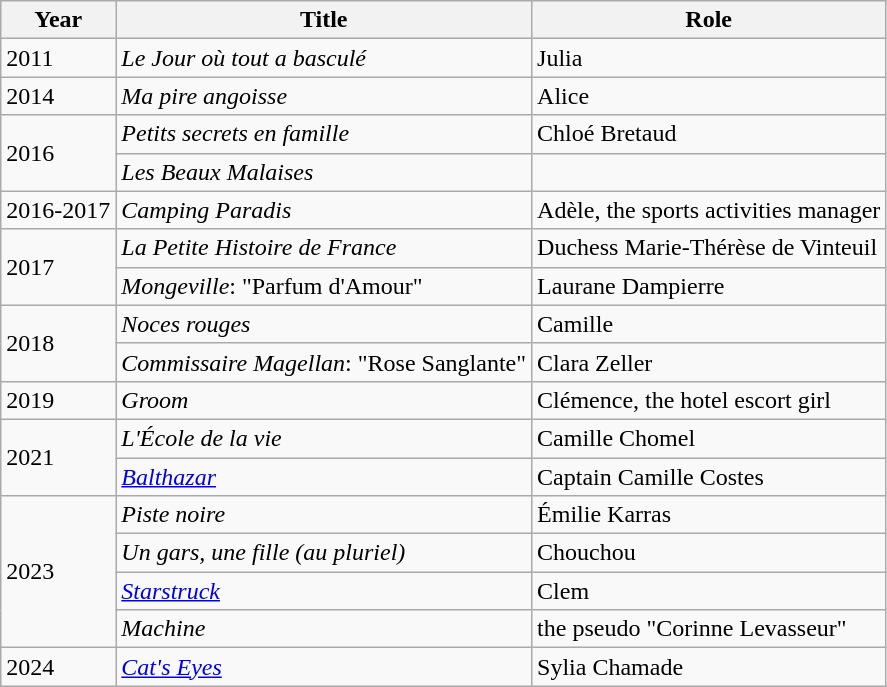<table class="wikitable">
<tr>
<th>Year</th>
<th>Title</th>
<th>Role</th>
</tr>
<tr>
<td>2011</td>
<td><em>Le Jour où tout a basculé</em></td>
<td>Julia</td>
</tr>
<tr>
<td>2014</td>
<td><em>Ma pire angoisse</em></td>
<td>Alice</td>
</tr>
<tr>
<td rowspan="2">2016</td>
<td><em>Petits secrets en famille</em></td>
<td>Chloé Bretaud</td>
</tr>
<tr>
<td><em>Les Beaux Malaises</em></td>
<td></td>
</tr>
<tr>
<td>2016-2017</td>
<td><em>Camping Paradis</em></td>
<td>Adèle, the sports activities manager</td>
</tr>
<tr>
<td rowspan="2">2017</td>
<td><em>La Petite Histoire de France</em></td>
<td>Duchess Marie-Thérèse de Vinteuil</td>
</tr>
<tr>
<td><em>Mongeville</em>: "Parfum d'Amour"</td>
<td>Laurane Dampierre</td>
</tr>
<tr>
<td rowspan="2">2018</td>
<td><em>Noces rouges</em></td>
<td>Camille</td>
</tr>
<tr>
<td><em>Commissaire Magellan</em>: "Rose Sanglante"</td>
<td>Clara Zeller</td>
</tr>
<tr>
<td>2019</td>
<td><em>Groom</em></td>
<td>Clémence, the hotel escort girl</td>
</tr>
<tr>
<td rowspan="2">2021</td>
<td><em>L'École de la vie</em></td>
<td>Camille Chomel</td>
</tr>
<tr>
<td><em><a href='#'>Balthazar</a></em></td>
<td>Captain Camille Costes</td>
</tr>
<tr>
<td rowspan="4">2023</td>
<td><em>Piste noire</em></td>
<td>Émilie Karras</td>
</tr>
<tr>
<td><em>Un gars, une fille (au pluriel)</em></td>
<td>Chouchou</td>
</tr>
<tr>
<td><em><a href='#'>Starstruck</a></em></td>
<td>Clem</td>
</tr>
<tr>
<td><em>Machine</em></td>
<td>the pseudo "Corinne Levasseur"</td>
</tr>
<tr>
<td>2024</td>
<td><em><a href='#'>Cat's Eyes</a></em></td>
<td>Sylia Chamade</td>
</tr>
</table>
